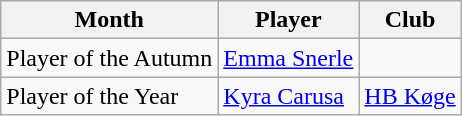<table class="wikitable">
<tr>
<th>Month</th>
<th>Player</th>
<th>Club</th>
</tr>
<tr>
<td>Player of the Autumn</td>
<td> <a href='#'>Emma Snerle</a></td>
<td></td>
</tr>
<tr>
<td>Player of the Year</td>
<td> <a href='#'>Kyra Carusa</a></td>
<td><a href='#'>HB Køge</a></td>
</tr>
</table>
